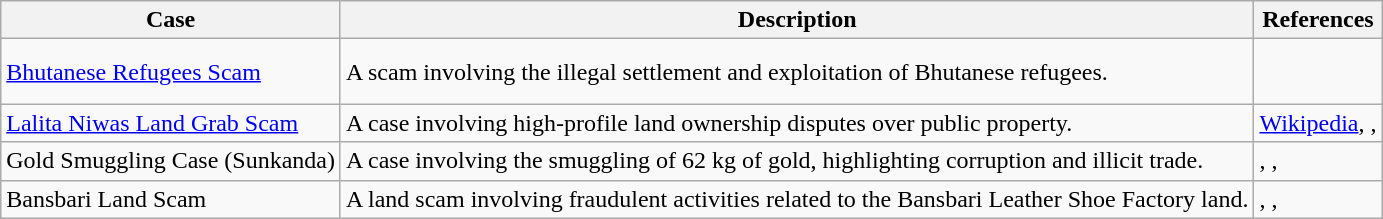<table class="wikitable">
<tr>
<th>Case</th>
<th>Description</th>
<th>References</th>
</tr>
<tr>
<td><a href='#'>Bhutanese Refugees Scam</a></td>
<td>A scam involving the illegal settlement and exploitation of Bhutanese refugees.</td>
<td><br><br></td>
</tr>
<tr>
<td><a href='#'>Lalita Niwas Land Grab Scam</a></td>
<td>A case involving high-profile land ownership disputes over public property.</td>
<td><a href='#'>Wikipedia</a>, , </td>
</tr>
<tr>
<td>Gold Smuggling Case (Sunkanda)</td>
<td>A case involving the smuggling of 62 kg of gold, highlighting corruption and illicit trade.</td>
<td>, , </td>
</tr>
<tr>
<td>Bansbari Land Scam</td>
<td>A land scam involving fraudulent activities related to the Bansbari Leather Shoe Factory land.</td>
<td>, , </td>
</tr>
</table>
